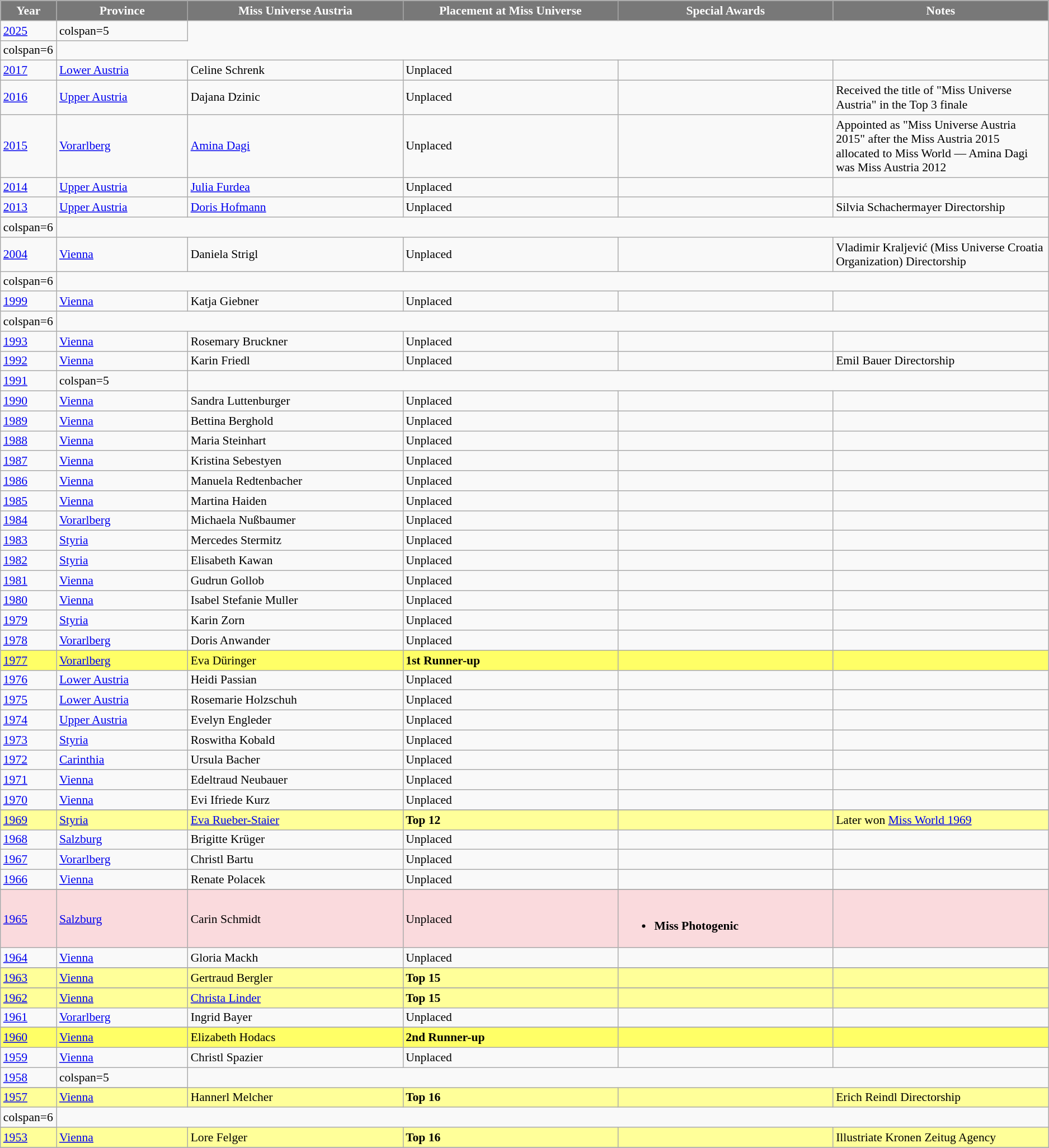<table class="wikitable " style="font-size: 90%;">
<tr>
<th width="60" style="background-color:#787878;color:#FFFFFF;">Year</th>
<th width="150" style="background-color:#787878;color:#FFFFFF;">Province</th>
<th width="250" style="background-color:#787878;color:#FFFFFF;">Miss Universe Austria</th>
<th width="250" style="background-color:#787878;color:#FFFFFF;">Placement at Miss Universe</th>
<th width="250" style="background-color:#787878;color:#FFFFFF;">Special Awards</th>
<th width="250" style="background-color:#787878;color:#FFFFFF;">Notes</th>
</tr>
<tr>
<td><a href='#'>2025</a></td>
<td>colspan=5 </td>
</tr>
<tr>
<td>colspan=6 </td>
</tr>
<tr>
<td><a href='#'>2017</a></td>
<td><a href='#'>Lower Austria</a></td>
<td>Celine Schrenk</td>
<td>Unplaced</td>
<td></td>
<td></td>
</tr>
<tr>
<td><a href='#'>2016</a></td>
<td><a href='#'>Upper Austria</a></td>
<td>Dajana Dzinic</td>
<td>Unplaced</td>
<td></td>
<td>Received the title of "Miss Universe Austria" in the Top 3 finale</td>
</tr>
<tr>
<td><a href='#'>2015</a></td>
<td><a href='#'>Vorarlberg</a></td>
<td><a href='#'>Amina Dagi</a></td>
<td>Unplaced</td>
<td></td>
<td>Appointed as "Miss Universe Austria 2015" after the Miss Austria 2015 allocated to Miss World — Amina Dagi was Miss Austria 2012</td>
</tr>
<tr>
<td><a href='#'>2014</a></td>
<td><a href='#'>Upper Austria</a></td>
<td><a href='#'>Julia Furdea</a></td>
<td>Unplaced</td>
<td></td>
<td></td>
</tr>
<tr>
<td><a href='#'>2013</a></td>
<td><a href='#'>Upper Austria</a></td>
<td><a href='#'>Doris Hofmann</a></td>
<td>Unplaced</td>
<td></td>
<td>Silvia Schachermayer Directorship</td>
</tr>
<tr>
<td>colspan=6 </td>
</tr>
<tr>
<td><a href='#'>2004</a></td>
<td><a href='#'>Vienna</a></td>
<td>Daniela Strigl</td>
<td>Unplaced</td>
<td></td>
<td>Vladimir Kraljević (Miss Universe Croatia Organization) Directorship</td>
</tr>
<tr>
<td>colspan=6 </td>
</tr>
<tr>
<td><a href='#'>1999</a></td>
<td><a href='#'>Vienna</a></td>
<td>Katja Giebner</td>
<td>Unplaced</td>
<td></td>
<td></td>
</tr>
<tr>
<td>colspan=6 </td>
</tr>
<tr>
<td><a href='#'>1993</a></td>
<td><a href='#'>Vienna</a></td>
<td>Rosemary Bruckner</td>
<td>Unplaced</td>
<td></td>
<td></td>
</tr>
<tr>
<td><a href='#'>1992</a></td>
<td><a href='#'>Vienna</a></td>
<td>Karin Friedl</td>
<td>Unplaced</td>
<td></td>
<td>Emil Bauer Directorship</td>
</tr>
<tr>
<td><a href='#'>1991</a></td>
<td>colspan=5 </td>
</tr>
<tr>
<td><a href='#'>1990</a></td>
<td><a href='#'>Vienna</a></td>
<td>Sandra Luttenburger</td>
<td>Unplaced</td>
<td></td>
<td></td>
</tr>
<tr>
<td><a href='#'>1989</a></td>
<td><a href='#'>Vienna</a></td>
<td>Bettina Berghold</td>
<td>Unplaced</td>
<td></td>
<td></td>
</tr>
<tr>
<td><a href='#'>1988</a></td>
<td><a href='#'>Vienna</a></td>
<td>Maria Steinhart</td>
<td>Unplaced</td>
<td></td>
<td></td>
</tr>
<tr>
<td><a href='#'>1987</a></td>
<td><a href='#'>Vienna</a></td>
<td>Kristina Sebestyen</td>
<td>Unplaced</td>
<td></td>
<td></td>
</tr>
<tr>
<td><a href='#'>1986</a></td>
<td><a href='#'>Vienna</a></td>
<td>Manuela Redtenbacher</td>
<td>Unplaced</td>
<td></td>
<td></td>
</tr>
<tr>
<td><a href='#'>1985</a></td>
<td><a href='#'>Vienna</a></td>
<td>Martina Haiden</td>
<td>Unplaced</td>
<td></td>
<td></td>
</tr>
<tr>
<td><a href='#'>1984</a></td>
<td><a href='#'>Vorarlberg</a></td>
<td>Michaela Nußbaumer</td>
<td>Unplaced</td>
<td></td>
<td></td>
</tr>
<tr>
<td><a href='#'>1983</a></td>
<td><a href='#'>Styria</a></td>
<td>Mercedes Stermitz</td>
<td>Unplaced</td>
<td></td>
<td></td>
</tr>
<tr>
<td><a href='#'>1982</a></td>
<td><a href='#'>Styria</a></td>
<td>Elisabeth Kawan</td>
<td>Unplaced</td>
<td></td>
<td></td>
</tr>
<tr>
<td><a href='#'>1981</a></td>
<td><a href='#'>Vienna</a></td>
<td>Gudrun Gollob</td>
<td>Unplaced</td>
<td></td>
<td></td>
</tr>
<tr>
<td><a href='#'>1980</a></td>
<td><a href='#'>Vienna</a></td>
<td>Isabel Stefanie Muller</td>
<td>Unplaced</td>
<td></td>
<td></td>
</tr>
<tr>
<td><a href='#'>1979</a></td>
<td><a href='#'>Styria</a></td>
<td>Karin Zorn</td>
<td>Unplaced</td>
<td></td>
<td></td>
</tr>
<tr>
<td><a href='#'>1978</a></td>
<td><a href='#'>Vorarlberg</a></td>
<td>Doris Anwander</td>
<td>Unplaced</td>
<td></td>
<td></td>
</tr>
<tr style="background-color:#FFFF66;">
<td><a href='#'>1977</a></td>
<td><a href='#'>Vorarlberg</a></td>
<td>Eva Düringer</td>
<td><strong>1st Runner-up</strong></td>
<td></td>
<td></td>
</tr>
<tr>
<td><a href='#'>1976</a></td>
<td><a href='#'>Lower Austria</a></td>
<td>Heidi Passian</td>
<td>Unplaced</td>
<td></td>
<td></td>
</tr>
<tr>
<td><a href='#'>1975</a></td>
<td><a href='#'>Lower Austria</a></td>
<td>Rosemarie Holzschuh</td>
<td>Unplaced</td>
<td></td>
<td></td>
</tr>
<tr>
<td><a href='#'>1974</a></td>
<td><a href='#'>Upper Austria</a></td>
<td>Evelyn Engleder</td>
<td>Unplaced</td>
<td></td>
<td></td>
</tr>
<tr>
<td><a href='#'>1973</a></td>
<td><a href='#'>Styria</a></td>
<td>Roswitha Kobald</td>
<td>Unplaced</td>
<td></td>
<td></td>
</tr>
<tr>
<td><a href='#'>1972</a></td>
<td><a href='#'>Carinthia</a></td>
<td>Ursula Bacher</td>
<td>Unplaced</td>
<td></td>
<td></td>
</tr>
<tr>
<td><a href='#'>1971</a></td>
<td><a href='#'>Vienna</a></td>
<td>Edeltraud Neubauer</td>
<td>Unplaced</td>
<td></td>
<td></td>
</tr>
<tr>
<td><a href='#'>1970</a></td>
<td><a href='#'>Vienna</a></td>
<td>Evi Ifriede Kurz</td>
<td>Unplaced</td>
<td></td>
<td></td>
</tr>
<tr>
</tr>
<tr style="background-color:#FFFF99;">
<td><a href='#'>1969</a></td>
<td><a href='#'>Styria</a></td>
<td><a href='#'>Eva Rueber-Staier</a></td>
<td><strong>Top 12</strong></td>
<td></td>
<td>Later won <a href='#'>Miss World 1969</a></td>
</tr>
<tr>
<td><a href='#'>1968</a></td>
<td><a href='#'>Salzburg</a></td>
<td>Brigitte Krüger</td>
<td>Unplaced</td>
<td></td>
<td></td>
</tr>
<tr>
<td><a href='#'>1967</a></td>
<td><a href='#'>Vorarlberg</a></td>
<td>Christl Bartu</td>
<td>Unplaced</td>
<td></td>
<td></td>
</tr>
<tr>
<td><a href='#'>1966</a></td>
<td><a href='#'>Vienna</a></td>
<td>Renate Polacek</td>
<td>Unplaced</td>
<td></td>
<td></td>
</tr>
<tr>
</tr>
<tr style="background-color:#FADADD; ">
<td><a href='#'>1965</a></td>
<td><a href='#'>Salzburg</a></td>
<td>Carin Schmidt</td>
<td>Unplaced</td>
<td align="left"><br><ul><li><strong>Miss Photogenic</strong></li></ul></td>
<td></td>
</tr>
<tr>
<td><a href='#'>1964</a></td>
<td><a href='#'>Vienna</a></td>
<td>Gloria Mackh</td>
<td>Unplaced</td>
<td></td>
<td></td>
</tr>
<tr>
</tr>
<tr style="background-color:#FFFF99;">
<td><a href='#'>1963</a></td>
<td><a href='#'>Vienna</a></td>
<td>Gertraud Bergler</td>
<td><strong>Top 15</strong></td>
<td></td>
<td></td>
</tr>
<tr>
</tr>
<tr style="background-color:#FFFF99; ">
<td><a href='#'>1962</a></td>
<td><a href='#'>Vienna</a></td>
<td><a href='#'>Christa Linder</a></td>
<td><strong>Top 15</strong></td>
<td></td>
<td></td>
</tr>
<tr>
<td><a href='#'>1961</a></td>
<td><a href='#'>Vorarlberg</a></td>
<td>Ingrid Bayer</td>
<td>Unplaced</td>
<td></td>
<td></td>
</tr>
<tr>
</tr>
<tr style="background-color:#FFFF66;">
<td><a href='#'>1960</a></td>
<td><a href='#'>Vienna</a></td>
<td>Elizabeth Hodacs</td>
<td><strong>2nd Runner-up</strong></td>
<td></td>
<td></td>
</tr>
<tr>
<td><a href='#'>1959</a></td>
<td><a href='#'>Vienna</a></td>
<td>Christl Spazier</td>
<td>Unplaced</td>
<td></td>
<td></td>
</tr>
<tr>
<td><a href='#'>1958</a></td>
<td>colspan=5 </td>
</tr>
<tr>
</tr>
<tr style="background-color:#FFFF99;">
<td><a href='#'>1957</a></td>
<td><a href='#'>Vienna</a></td>
<td>Hannerl Melcher</td>
<td><strong>Top 16</strong></td>
<td></td>
<td>Erich Reindl Directorship</td>
</tr>
<tr>
<td>colspan=6 </td>
</tr>
<tr>
</tr>
<tr style="background-color:#FFFF99; ">
<td><a href='#'>1953</a></td>
<td><a href='#'>Vienna</a></td>
<td>Lore Felger</td>
<td><strong>Top 16</strong></td>
<td></td>
<td>Illustriate Kronen Zeitug Agency</td>
</tr>
<tr>
</tr>
</table>
